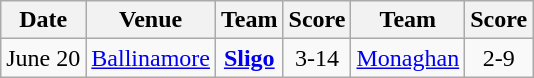<table class="wikitable">
<tr>
<th>Date</th>
<th>Venue</th>
<th>Team</th>
<th>Score</th>
<th>Team</th>
<th>Score</th>
</tr>
<tr align="center">
<td>June 20</td>
<td><a href='#'>Ballinamore</a></td>
<td><strong><a href='#'>Sligo</a></strong></td>
<td>3-14</td>
<td><a href='#'>Monaghan</a></td>
<td>2-9</td>
</tr>
</table>
